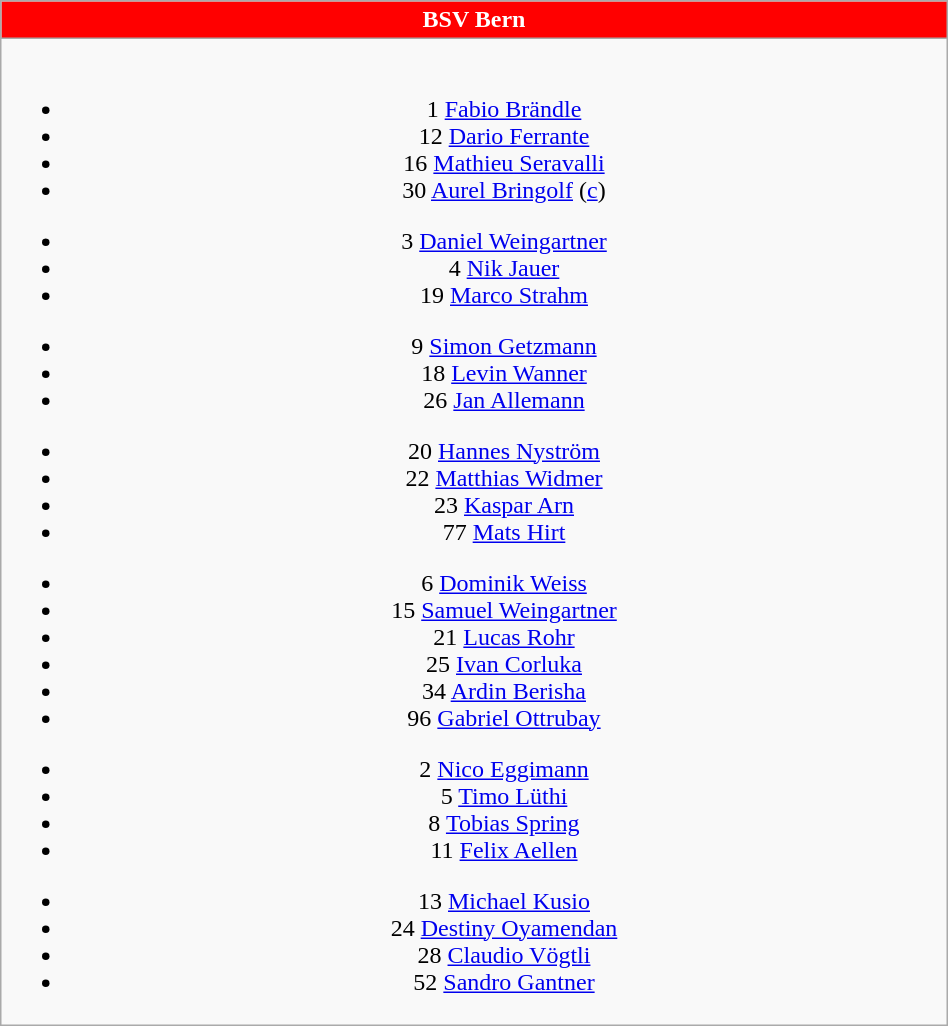<table class="wikitable" style="font-size:100%; text-align:center; width:50%">
<tr>
<th colspan=5 style="background-color:red;color:white;text-align:center;"> BSV Bern</th>
</tr>
<tr>
<td><br>
<ul><li>1  <a href='#'>Fabio Brändle</a></li><li>12  <a href='#'>Dario Ferrante</a></li><li>16  <a href='#'>Mathieu Seravalli</a></li><li>30  <a href='#'>Aurel Bringolf</a> (<a href='#'>c</a>)</li></ul><ul><li>3  <a href='#'>Daniel Weingartner</a></li><li>4  <a href='#'>Nik Jauer</a></li><li>19  <a href='#'>Marco Strahm</a></li></ul><ul><li>9  <a href='#'>Simon Getzmann</a></li><li>18  <a href='#'>Levin Wanner</a></li><li>26  <a href='#'>Jan Allemann</a></li></ul><ul><li>20  <a href='#'>Hannes Nyström</a></li><li>22  <a href='#'>Matthias Widmer</a></li><li>23  <a href='#'>Kaspar Arn</a></li><li>77  <a href='#'>Mats Hirt</a></li></ul><ul><li>6  <a href='#'>Dominik Weiss</a></li><li>15  <a href='#'>Samuel Weingartner</a></li><li>21  <a href='#'>Lucas Rohr</a></li><li>25  <a href='#'>Ivan Corluka</a></li><li>34  <a href='#'>Ardin Berisha</a></li><li>96  <a href='#'>Gabriel Ottrubay</a></li></ul><ul><li>2  <a href='#'>Nico Eggimann</a></li><li>5  <a href='#'>Timo Lüthi</a></li><li>8  <a href='#'>Tobias Spring</a></li><li>11  <a href='#'>Felix Aellen</a></li></ul><ul><li>13  <a href='#'>Michael Kusio</a></li><li>24  <a href='#'>Destiny Oyamendan</a></li><li>28  <a href='#'>Claudio Vögtli</a></li><li>52  <a href='#'>Sandro Gantner</a></li></ul></td>
</tr>
</table>
